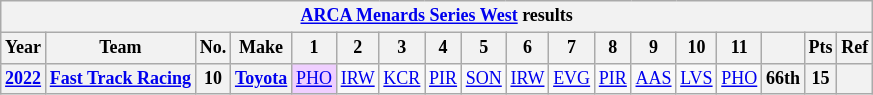<table class="wikitable" style="text-align:center; font-size:75%">
<tr>
<th colspan="18"><a href='#'>ARCA Menards Series West</a> results</th>
</tr>
<tr>
<th>Year</th>
<th>Team</th>
<th>No.</th>
<th>Make</th>
<th>1</th>
<th>2</th>
<th>3</th>
<th>4</th>
<th>5</th>
<th>6</th>
<th>7</th>
<th>8</th>
<th>9</th>
<th>10</th>
<th>11</th>
<th></th>
<th>Pts</th>
<th>Ref</th>
</tr>
<tr>
<th><a href='#'>2022</a></th>
<th><a href='#'>Fast Track Racing</a></th>
<th>10</th>
<th><a href='#'>Toyota</a></th>
<td style="background:#EFCFFF;"><a href='#'>PHO</a><br></td>
<td><a href='#'>IRW</a></td>
<td><a href='#'>KCR</a></td>
<td><a href='#'>PIR</a></td>
<td><a href='#'>SON</a></td>
<td><a href='#'>IRW</a></td>
<td><a href='#'>EVG</a></td>
<td><a href='#'>PIR</a></td>
<td><a href='#'>AAS</a></td>
<td><a href='#'>LVS</a></td>
<td><a href='#'>PHO</a></td>
<th>66th</th>
<th>15</th>
<th></th>
</tr>
</table>
